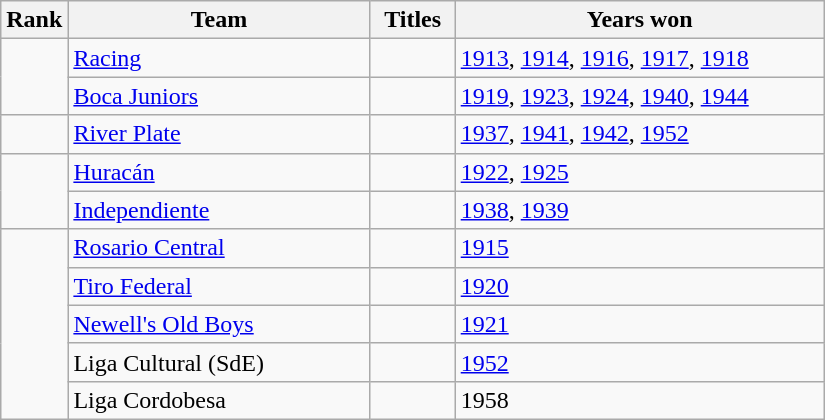<table class="wikitable sortable" style="text-align:left" width="550">
<tr>
<th>Rank</th>
<th width=200px>Team</th>
<th width=50px>Titles</th>
<th width=250px>Years won</th>
</tr>
<tr>
<td rowspan="2"></td>
<td><a href='#'>Racing</a></td>
<td></td>
<td><a href='#'>1913</a>, <a href='#'>1914</a>, <a href='#'>1916</a>, <a href='#'>1917</a>, <a href='#'>1918</a></td>
</tr>
<tr>
<td><a href='#'>Boca Juniors</a></td>
<td></td>
<td><a href='#'>1919</a>, <a href='#'>1923</a>, <a href='#'>1924</a>, <a href='#'>1940</a>, <a href='#'>1944</a></td>
</tr>
<tr>
<td rowspan="1"></td>
<td><a href='#'>River Plate</a></td>
<td></td>
<td><a href='#'>1937</a>, <a href='#'>1941</a>, <a href='#'>1942</a>, <a href='#'>1952</a></td>
</tr>
<tr>
<td rowspan="2"></td>
<td><a href='#'>Huracán</a></td>
<td></td>
<td><a href='#'>1922</a>, <a href='#'>1925</a></td>
</tr>
<tr>
<td><a href='#'>Independiente</a></td>
<td></td>
<td><a href='#'>1938</a>, <a href='#'>1939</a></td>
</tr>
<tr>
<td rowspan="5"></td>
<td><a href='#'>Rosario Central</a></td>
<td></td>
<td><a href='#'>1915</a></td>
</tr>
<tr>
<td><a href='#'>Tiro Federal</a></td>
<td></td>
<td><a href='#'>1920</a></td>
</tr>
<tr>
<td><a href='#'>Newell's Old Boys</a></td>
<td></td>
<td><a href='#'>1921</a></td>
</tr>
<tr>
<td>Liga Cultural (SdE)</td>
<td></td>
<td><a href='#'>1952</a></td>
</tr>
<tr>
<td>Liga Cordobesa</td>
<td></td>
<td>1958</td>
</tr>
</table>
